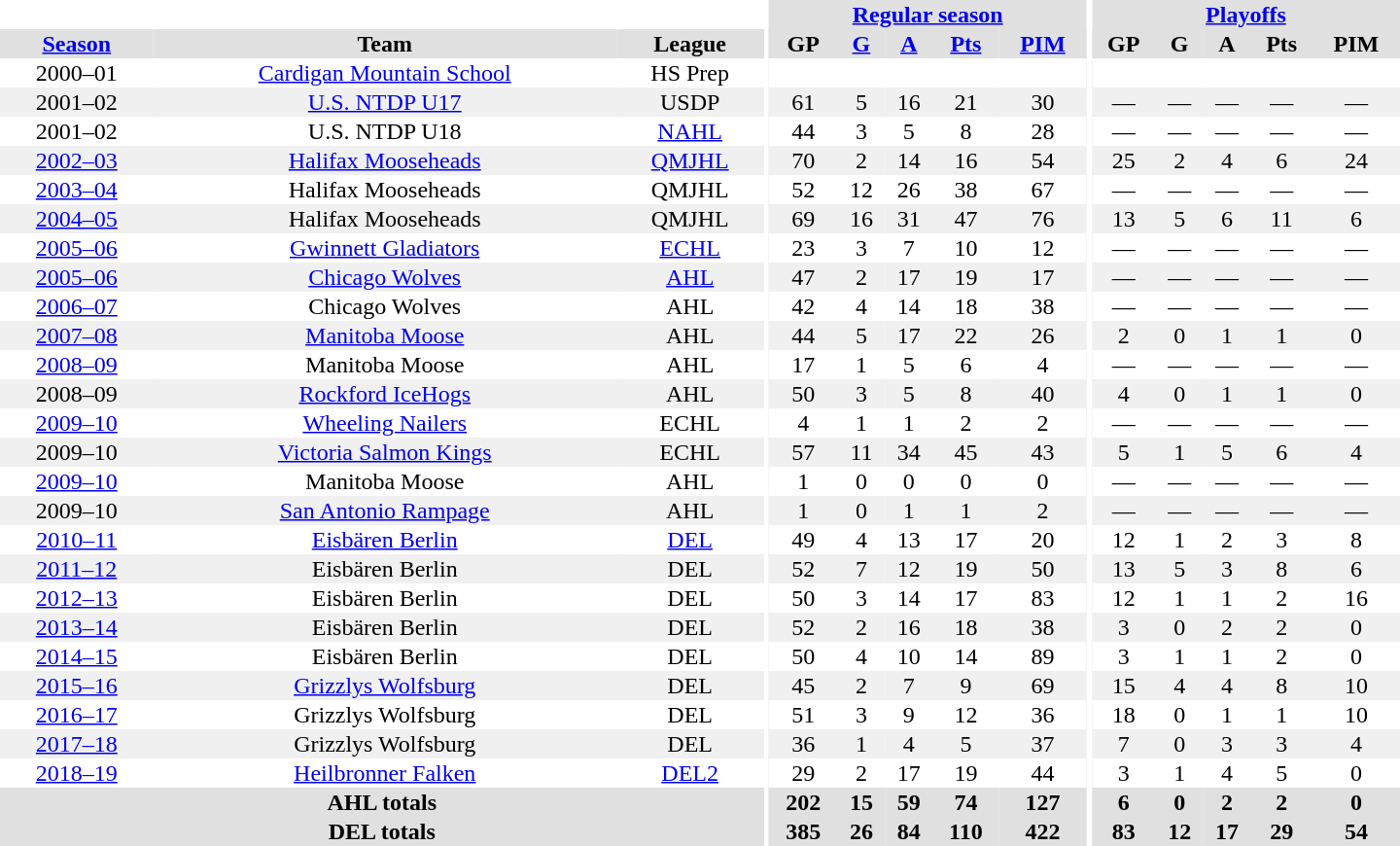<table border="0" cellpadding="1" cellspacing="0" style="text-align:center; width:60em">
<tr bgcolor="#e0e0e0">
<th colspan="3"  bgcolor="#ffffff"></th>
<th rowspan="99" bgcolor="#ffffff"></th>
<th colspan="5"><a href='#'>Regular season</a></th>
<th rowspan="99" bgcolor="#ffffff"></th>
<th colspan="5"><a href='#'>Playoffs</a></th>
</tr>
<tr bgcolor="#e0e0e0">
<th><a href='#'>Season</a></th>
<th>Team</th>
<th>League</th>
<th>GP</th>
<th><a href='#'>G</a></th>
<th><a href='#'>A</a></th>
<th><a href='#'>Pts</a></th>
<th><a href='#'>PIM</a></th>
<th>GP</th>
<th>G</th>
<th>A</th>
<th>Pts</th>
<th>PIM</th>
</tr>
<tr>
<td>2000–01</td>
<td><a href='#'>Cardigan Mountain School</a></td>
<td>HS Prep</td>
<td></td>
<td></td>
<td></td>
<td></td>
<td></td>
<td></td>
<td></td>
<td></td>
<td></td>
<td></td>
</tr>
<tr bgcolor="#f0f0f0">
<td>2001–02</td>
<td><a href='#'>U.S. NTDP U17</a></td>
<td>USDP</td>
<td>61</td>
<td>5</td>
<td>16</td>
<td>21</td>
<td>30</td>
<td>—</td>
<td>—</td>
<td>—</td>
<td>—</td>
<td>—</td>
</tr>
<tr>
<td>2001–02</td>
<td>U.S. NTDP U18</td>
<td><a href='#'>NAHL</a></td>
<td>44</td>
<td>3</td>
<td>5</td>
<td>8</td>
<td>28</td>
<td>—</td>
<td>—</td>
<td>—</td>
<td>—</td>
<td>—</td>
</tr>
<tr bgcolor="#f0f0f0">
<td><a href='#'>2002–03</a></td>
<td><a href='#'>Halifax Mooseheads</a></td>
<td><a href='#'>QMJHL</a></td>
<td>70</td>
<td>2</td>
<td>14</td>
<td>16</td>
<td>54</td>
<td>25</td>
<td>2</td>
<td>4</td>
<td>6</td>
<td>24</td>
</tr>
<tr>
<td><a href='#'>2003–04</a></td>
<td>Halifax Mooseheads</td>
<td>QMJHL</td>
<td>52</td>
<td>12</td>
<td>26</td>
<td>38</td>
<td>67</td>
<td>—</td>
<td>—</td>
<td>—</td>
<td>—</td>
<td>—</td>
</tr>
<tr bgcolor="#f0f0f0">
<td><a href='#'>2004–05</a></td>
<td>Halifax Mooseheads</td>
<td>QMJHL</td>
<td>69</td>
<td>16</td>
<td>31</td>
<td>47</td>
<td>76</td>
<td>13</td>
<td>5</td>
<td>6</td>
<td>11</td>
<td>6</td>
</tr>
<tr>
<td><a href='#'>2005–06</a></td>
<td><a href='#'>Gwinnett Gladiators</a></td>
<td><a href='#'>ECHL</a></td>
<td>23</td>
<td>3</td>
<td>7</td>
<td>10</td>
<td>12</td>
<td>—</td>
<td>—</td>
<td>—</td>
<td>—</td>
<td>—</td>
</tr>
<tr bgcolor="#f0f0f0">
<td><a href='#'>2005–06</a></td>
<td><a href='#'>Chicago Wolves</a></td>
<td><a href='#'>AHL</a></td>
<td>47</td>
<td>2</td>
<td>17</td>
<td>19</td>
<td>17</td>
<td>—</td>
<td>—</td>
<td>—</td>
<td>—</td>
<td>—</td>
</tr>
<tr>
<td><a href='#'>2006–07</a></td>
<td>Chicago Wolves</td>
<td>AHL</td>
<td>42</td>
<td>4</td>
<td>14</td>
<td>18</td>
<td>38</td>
<td>—</td>
<td>—</td>
<td>—</td>
<td>—</td>
<td>—</td>
</tr>
<tr bgcolor="#f0f0f0">
<td><a href='#'>2007–08</a></td>
<td><a href='#'>Manitoba Moose</a></td>
<td>AHL</td>
<td>44</td>
<td>5</td>
<td>17</td>
<td>22</td>
<td>26</td>
<td>2</td>
<td>0</td>
<td>1</td>
<td>1</td>
<td>0</td>
</tr>
<tr>
<td><a href='#'>2008–09</a></td>
<td>Manitoba Moose</td>
<td>AHL</td>
<td>17</td>
<td>1</td>
<td>5</td>
<td>6</td>
<td>4</td>
<td>—</td>
<td>—</td>
<td>—</td>
<td>—</td>
<td>—</td>
</tr>
<tr bgcolor="#f0f0f0">
<td>2008–09</td>
<td><a href='#'>Rockford IceHogs</a></td>
<td>AHL</td>
<td>50</td>
<td>3</td>
<td>5</td>
<td>8</td>
<td>40</td>
<td>4</td>
<td>0</td>
<td>1</td>
<td>1</td>
<td>0</td>
</tr>
<tr>
<td><a href='#'>2009–10</a></td>
<td><a href='#'>Wheeling Nailers</a></td>
<td>ECHL</td>
<td>4</td>
<td>1</td>
<td>1</td>
<td>2</td>
<td>2</td>
<td>—</td>
<td>—</td>
<td>—</td>
<td>—</td>
<td>—</td>
</tr>
<tr bgcolor="#f0f0f0">
<td>2009–10</td>
<td><a href='#'>Victoria Salmon Kings</a></td>
<td>ECHL</td>
<td>57</td>
<td>11</td>
<td>34</td>
<td>45</td>
<td>43</td>
<td>5</td>
<td>1</td>
<td>5</td>
<td>6</td>
<td>4</td>
</tr>
<tr>
<td><a href='#'>2009–10</a></td>
<td>Manitoba Moose</td>
<td>AHL</td>
<td>1</td>
<td>0</td>
<td>0</td>
<td>0</td>
<td>0</td>
<td>—</td>
<td>—</td>
<td>—</td>
<td>—</td>
<td>—</td>
</tr>
<tr bgcolor="#f0f0f0">
<td>2009–10</td>
<td><a href='#'>San Antonio Rampage</a></td>
<td>AHL</td>
<td>1</td>
<td>0</td>
<td>1</td>
<td>1</td>
<td>2</td>
<td>—</td>
<td>—</td>
<td>—</td>
<td>—</td>
<td>—</td>
</tr>
<tr>
<td><a href='#'>2010–11</a></td>
<td><a href='#'>Eisbären Berlin</a></td>
<td><a href='#'>DEL</a></td>
<td>49</td>
<td>4</td>
<td>13</td>
<td>17</td>
<td>20</td>
<td>12</td>
<td>1</td>
<td>2</td>
<td>3</td>
<td>8</td>
</tr>
<tr bgcolor="#f0f0f0">
<td><a href='#'>2011–12</a></td>
<td>Eisbären Berlin</td>
<td>DEL</td>
<td>52</td>
<td>7</td>
<td>12</td>
<td>19</td>
<td>50</td>
<td>13</td>
<td>5</td>
<td>3</td>
<td>8</td>
<td>6</td>
</tr>
<tr>
<td><a href='#'>2012–13</a></td>
<td>Eisbären Berlin</td>
<td>DEL</td>
<td>50</td>
<td>3</td>
<td>14</td>
<td>17</td>
<td>83</td>
<td>12</td>
<td>1</td>
<td>1</td>
<td>2</td>
<td>16</td>
</tr>
<tr bgcolor="#f0f0f0">
<td><a href='#'>2013–14</a></td>
<td>Eisbären Berlin</td>
<td>DEL</td>
<td>52</td>
<td>2</td>
<td>16</td>
<td>18</td>
<td>38</td>
<td>3</td>
<td>0</td>
<td>2</td>
<td>2</td>
<td>0</td>
</tr>
<tr>
<td><a href='#'>2014–15</a></td>
<td>Eisbären Berlin</td>
<td>DEL</td>
<td>50</td>
<td>4</td>
<td>10</td>
<td>14</td>
<td>89</td>
<td>3</td>
<td>1</td>
<td>1</td>
<td>2</td>
<td>0</td>
</tr>
<tr bgcolor="#f0f0f0">
<td><a href='#'>2015–16</a></td>
<td><a href='#'>Grizzlys Wolfsburg</a></td>
<td>DEL</td>
<td>45</td>
<td>2</td>
<td>7</td>
<td>9</td>
<td>69</td>
<td>15</td>
<td>4</td>
<td>4</td>
<td>8</td>
<td>10</td>
</tr>
<tr>
<td><a href='#'>2016–17</a></td>
<td>Grizzlys Wolfsburg</td>
<td>DEL</td>
<td>51</td>
<td>3</td>
<td>9</td>
<td>12</td>
<td>36</td>
<td>18</td>
<td>0</td>
<td>1</td>
<td>1</td>
<td>10</td>
</tr>
<tr bgcolor="#f0f0f0">
<td><a href='#'>2017–18</a></td>
<td>Grizzlys Wolfsburg</td>
<td>DEL</td>
<td>36</td>
<td>1</td>
<td>4</td>
<td>5</td>
<td>37</td>
<td>7</td>
<td>0</td>
<td>3</td>
<td>3</td>
<td>4</td>
</tr>
<tr>
<td><a href='#'>2018–19</a></td>
<td><a href='#'>Heilbronner Falken</a></td>
<td><a href='#'>DEL2</a></td>
<td>29</td>
<td>2</td>
<td>17</td>
<td>19</td>
<td>44</td>
<td>3</td>
<td>1</td>
<td>4</td>
<td>5</td>
<td>0</td>
</tr>
<tr bgcolor="#e0e0e0">
<th colspan="3">AHL totals</th>
<th>202</th>
<th>15</th>
<th>59</th>
<th>74</th>
<th>127</th>
<th>6</th>
<th>0</th>
<th>2</th>
<th>2</th>
<th>0</th>
</tr>
<tr bgcolor="#e0e0e0">
<th colspan="3">DEL totals</th>
<th>385</th>
<th>26</th>
<th>84</th>
<th>110</th>
<th>422</th>
<th>83</th>
<th>12</th>
<th>17</th>
<th>29</th>
<th>54</th>
</tr>
</table>
